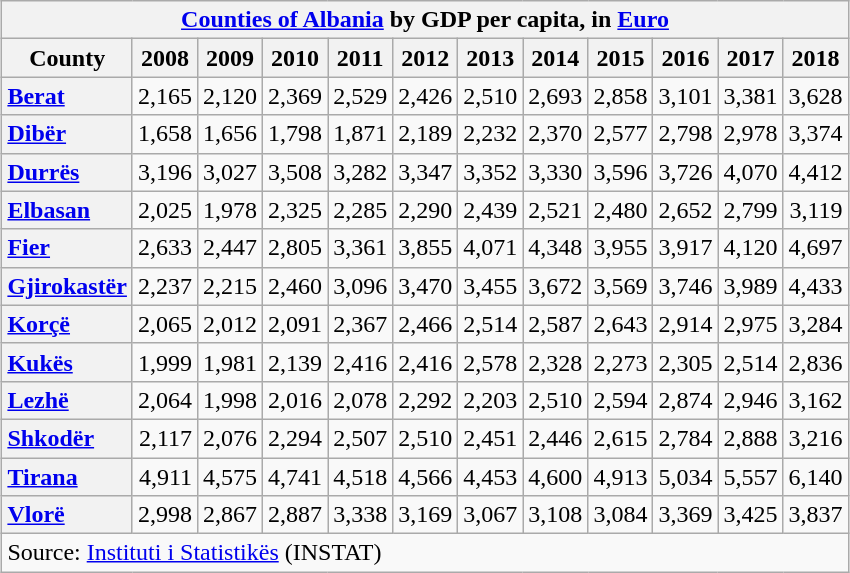<table class="wikitable sortable" style="margin: 1em auto 1em auto;">
<tr>
<th colspan=20><a href='#'>Counties of Albania</a> by GDP per capita, in <a href='#'>Euro</a></th>
</tr>
<tr>
<th data-sort-type="text">County</th>
<th data-sort-type="number">2008</th>
<th data-sort-type="number">2009</th>
<th data-sort-type="number">2010</th>
<th data-sort-type="number">2011</th>
<th data-sort-type="number">2012</th>
<th data-sort-type="number">2013</th>
<th data-sort-type="number">2014</th>
<th data-sort-type="number">2015</th>
<th data-sort-type="number">2016</th>
<th data-sort-type="number">2017</th>
<th data-sort-type="number">2018</th>
</tr>
<tr>
<th scope="row" style=text-align:left><a href='#'>Berat</a></th>
<td align=right>2,165</td>
<td align=right>2,120</td>
<td align=right>2,369</td>
<td align=right>2,529</td>
<td align=right>2,426</td>
<td align=right>2,510</td>
<td align=right>2,693</td>
<td align=right>2,858</td>
<td align=right>3,101</td>
<td align=right>3,381</td>
<td align=right>3,628</td>
</tr>
<tr>
<th scope="row" style=text-align:left><a href='#'>Dibër</a></th>
<td align=right>1,658</td>
<td align=right>1,656</td>
<td align=right>1,798</td>
<td align=right>1,871</td>
<td align=right>2,189</td>
<td align=right>2,232</td>
<td align=right>2,370</td>
<td align=right>2,577</td>
<td align=right>2,798</td>
<td align=right>2,978</td>
<td align=right>3,374</td>
</tr>
<tr>
<th scope="row" style=text-align:left><a href='#'>Durrës</a></th>
<td align=right>3,196</td>
<td align=right>3,027</td>
<td align=right>3,508</td>
<td align=right>3,282</td>
<td align=right>3,347</td>
<td align=right>3,352</td>
<td align=right>3,330</td>
<td align=right>3,596</td>
<td align=right>3,726</td>
<td align=right>4,070</td>
<td align=right>4,412</td>
</tr>
<tr>
<th scope="row" style=text-align:left><a href='#'>Elbasan</a></th>
<td align=right>2,025</td>
<td align=right>1,978</td>
<td align=right>2,325</td>
<td align=right>2,285</td>
<td align=right>2,290</td>
<td align=right>2,439</td>
<td align=right>2,521</td>
<td align=right>2,480</td>
<td align=right>2,652</td>
<td align=right>2,799</td>
<td align=right>3,119</td>
</tr>
<tr>
<th scope="row" style=text-align:left><a href='#'>Fier</a></th>
<td align=right>2,633</td>
<td align=right>2,447</td>
<td align=right>2,805</td>
<td align=right>3,361</td>
<td align=right>3,855</td>
<td align=right>4,071</td>
<td align=right>4,348</td>
<td align=right>3,955</td>
<td align=right>3,917</td>
<td align=right>4,120</td>
<td align=right>4,697</td>
</tr>
<tr>
<th scope="row" style=text-align:left><a href='#'>Gjirokastër</a></th>
<td align=right>2,237</td>
<td align=right>2,215</td>
<td align=right>2,460</td>
<td align=right>3,096</td>
<td align=right>3,470</td>
<td align=right>3,455</td>
<td align=right>3,672</td>
<td align=right>3,569</td>
<td align=right>3,746</td>
<td align=right>3,989</td>
<td align=right>4,433</td>
</tr>
<tr>
<th scope="row" style=text-align:left><a href='#'>Korçë</a></th>
<td align=right>2,065</td>
<td align=right>2,012</td>
<td align=right>2,091</td>
<td align=right>2,367</td>
<td align=right>2,466</td>
<td align=right>2,514</td>
<td align=right>2,587</td>
<td align=right>2,643</td>
<td align=right>2,914</td>
<td align=right>2,975</td>
<td align=right>3,284</td>
</tr>
<tr>
<th scope="row" style=text-align:left><a href='#'>Kukës</a></th>
<td align=right>1,999</td>
<td align=right>1,981</td>
<td align=right>2,139</td>
<td align=right>2,416</td>
<td align=right>2,416</td>
<td align=right>2,578</td>
<td align=right>2,328</td>
<td align=right>2,273</td>
<td align=right>2,305</td>
<td align=right>2,514</td>
<td align=right>2,836</td>
</tr>
<tr>
<th scope="row" style=text-align:left><a href='#'>Lezhë</a></th>
<td align=right>2,064</td>
<td align=right>1,998</td>
<td align=right>2,016</td>
<td align=right>2,078</td>
<td align=right>2,292</td>
<td align=right>2,203</td>
<td align=right>2,510</td>
<td align=right>2,594</td>
<td align=right>2,874</td>
<td align=right>2,946</td>
<td align=right>3,162</td>
</tr>
<tr>
<th scope="row" style=text-align:left><a href='#'>Shkodër</a></th>
<td align=right>2,117</td>
<td align=right>2,076</td>
<td align=right>2,294</td>
<td align=right>2,507</td>
<td align=right>2,510</td>
<td align=right>2,451</td>
<td align=right>2,446</td>
<td align=right>2,615</td>
<td align=right>2,784</td>
<td align=right>2,888</td>
<td align=right>3,216</td>
</tr>
<tr>
<th scope="row" style=text-align:left><a href='#'>Tirana</a></th>
<td align=right>4,911</td>
<td align=right>4,575</td>
<td align=right>4,741</td>
<td align=right>4,518</td>
<td align=right>4,566</td>
<td align=right>4,453</td>
<td align=right>4,600</td>
<td align=right>4,913</td>
<td align=right>5,034</td>
<td align=right>5,557</td>
<td align=right>6,140</td>
</tr>
<tr>
<th scope="row" style=text-align:left><a href='#'>Vlorë</a></th>
<td align=right>2,998</td>
<td align=right>2,867</td>
<td align=right>2,887</td>
<td align=right>3,338</td>
<td align=right>3,169</td>
<td align=right>3,067</td>
<td align=right>3,108</td>
<td align=right>3,084</td>
<td align=right>3,369</td>
<td align=right>3,425</td>
<td align=right>3,837</td>
</tr>
<tr class="sortbottom">
<td colspan=20 align="left">Source: <a href='#'>Instituti i Statistikës</a> (INSTAT)</td>
</tr>
</table>
